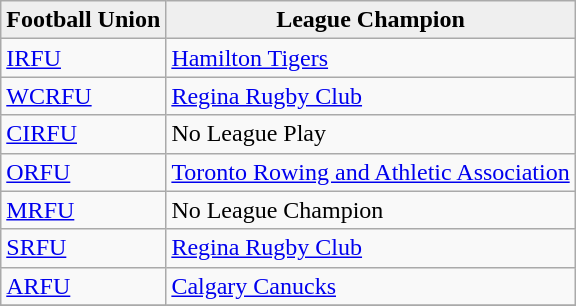<table class="wikitable">
<tr>
<th scope="col" style="background:#efefef;">Football Union</th>
<th scope="col" style="background:#efefef;">League Champion</th>
</tr>
<tr>
<td><a href='#'>IRFU</a></td>
<td><a href='#'>Hamilton Tigers</a></td>
</tr>
<tr>
<td><a href='#'>WCRFU</a></td>
<td><a href='#'>Regina Rugby Club</a></td>
</tr>
<tr>
<td><a href='#'>CIRFU</a></td>
<td>No League Play</td>
</tr>
<tr>
<td><a href='#'>ORFU</a></td>
<td><a href='#'>Toronto Rowing and Athletic Association</a></td>
</tr>
<tr>
<td><a href='#'>MRFU</a></td>
<td>No League Champion</td>
</tr>
<tr>
<td><a href='#'>SRFU</a></td>
<td><a href='#'>Regina Rugby Club</a></td>
</tr>
<tr>
<td><a href='#'>ARFU</a></td>
<td><a href='#'>Calgary Canucks</a></td>
</tr>
<tr>
</tr>
</table>
